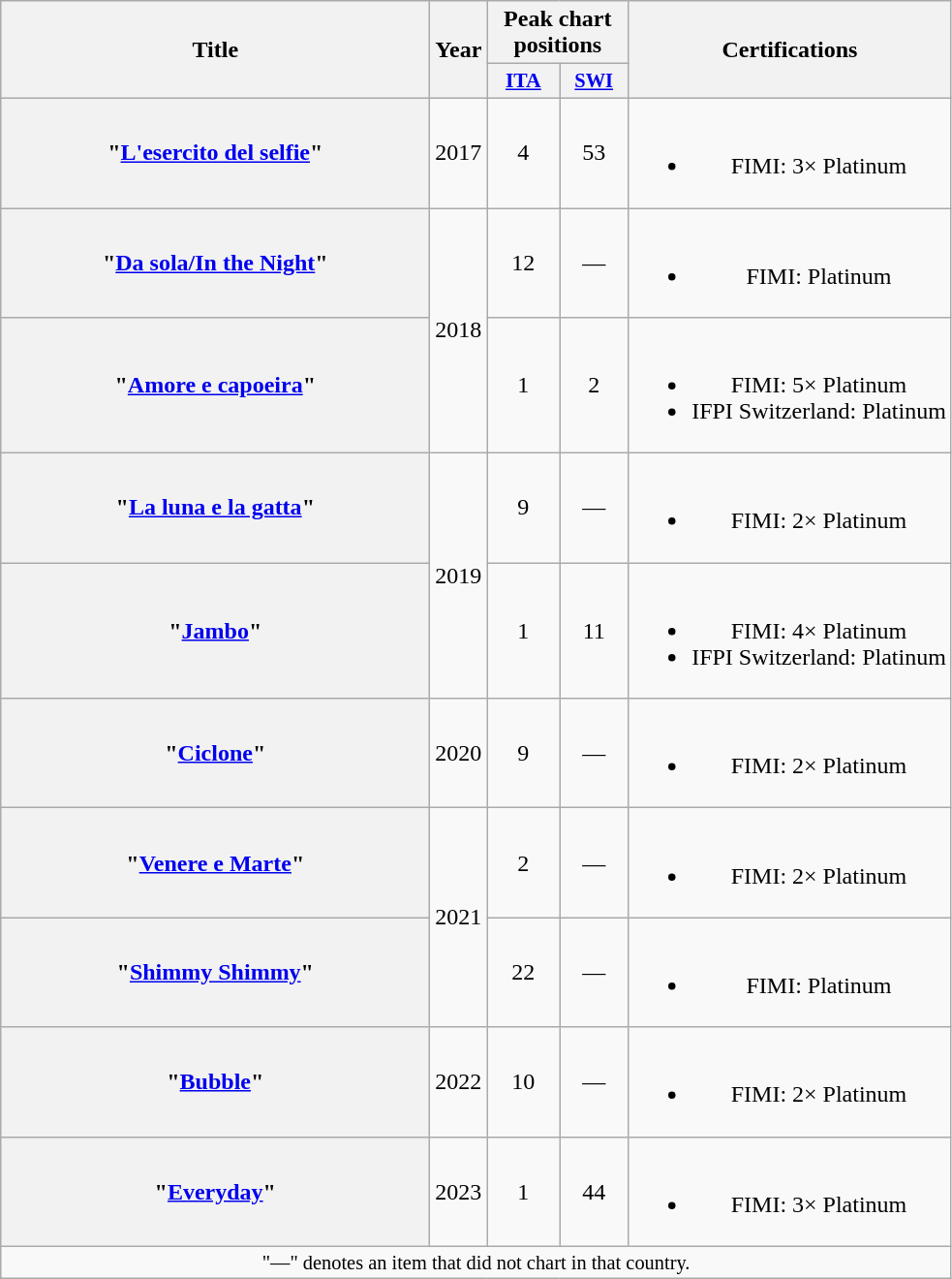<table class="wikitable plainrowheaders" style="text-align:center;">
<tr>
<th scope="col" rowspan="2" style="width:18em;">Title</th>
<th scope="col" rowspan="2" style="width:1em;">Year</th>
<th scope="col" colspan="2">Peak chart positions</th>
<th scope="col" rowspan="2">Certifications</th>
</tr>
<tr>
<th scope="col" style="width:3em;font-size:90%;"><a href='#'>ITA</a><br></th>
<th scope="col" style="width:3em;font-size:85%;"><a href='#'>SWI</a><br></th>
</tr>
<tr>
<th scope="row">"<a href='#'>L'esercito del selfie</a>"<br></th>
<td>2017</td>
<td>4</td>
<td>53</td>
<td><br><ul><li>FIMI: 3× Platinum</li></ul></td>
</tr>
<tr>
<th scope="row">"<a href='#'>Da sola/In the Night</a>"<br></th>
<td rowspan="2">2018</td>
<td>12</td>
<td>—</td>
<td><br><ul><li>FIMI: Platinum</li></ul></td>
</tr>
<tr>
<th scope="row">"<a href='#'>Amore e capoeira</a>"<br></th>
<td>1</td>
<td>2</td>
<td><br><ul><li>FIMI: 5× Platinum</li><li>IFPI Switzerland: Platinum</li></ul></td>
</tr>
<tr>
<th scope="row">"<a href='#'>La luna e la gatta</a>"<br></th>
<td rowspan="2">2019</td>
<td>9</td>
<td>—</td>
<td><br><ul><li>FIMI: 2× Platinum</li></ul></td>
</tr>
<tr>
<th scope="row">"<a href='#'>Jambo</a>"<br></th>
<td>1</td>
<td>11</td>
<td><br><ul><li>FIMI: 4× Platinum</li><li>IFPI Switzerland: Platinum</li></ul></td>
</tr>
<tr>
<th scope="row">"<a href='#'>Ciclone</a>"<br></th>
<td>2020</td>
<td>9</td>
<td>—</td>
<td><br><ul><li>FIMI: 2× Platinum</li></ul></td>
</tr>
<tr>
<th scope="row">"<a href='#'>Venere e Marte</a>"<br></th>
<td rowspan="2">2021</td>
<td>2</td>
<td>—</td>
<td><br><ul><li>FIMI: 2× Platinum</li></ul></td>
</tr>
<tr>
<th scope="row">"<a href='#'>Shimmy Shimmy</a>"<br></th>
<td>22</td>
<td>—</td>
<td><br><ul><li>FIMI: Platinum</li></ul></td>
</tr>
<tr>
<th scope="row">"<a href='#'>Bubble</a>"<br></th>
<td>2022</td>
<td>10</td>
<td>—</td>
<td><br><ul><li>FIMI: 2× Platinum</li></ul></td>
</tr>
<tr>
<th scope="row">"<a href='#'>Everyday</a>"<br></th>
<td>2023</td>
<td>1</td>
<td>44</td>
<td><br><ul><li>FIMI: 3× Platinum</li></ul></td>
</tr>
<tr>
<td colspan="5" style="text-align:center; font-size:85%;">"—" denotes an item that did not chart in that country.</td>
</tr>
</table>
